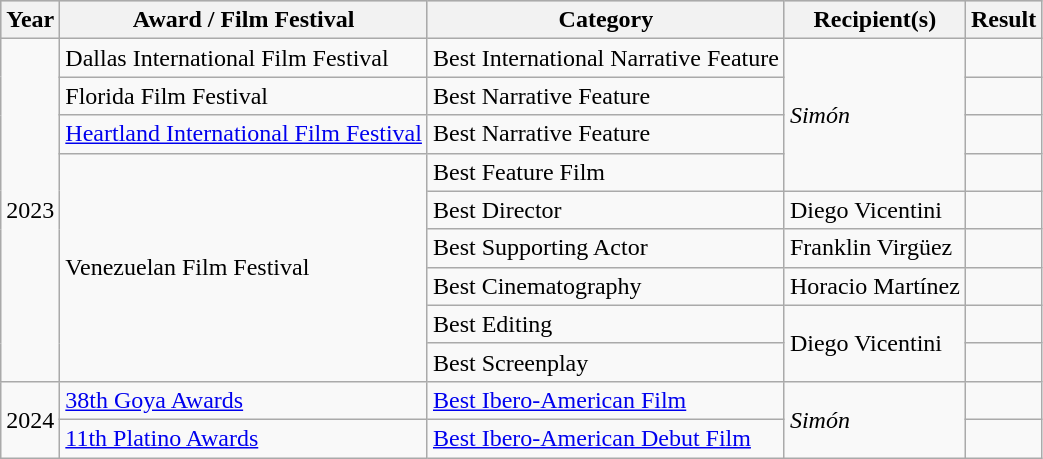<table class="wikitable plainrowheaders sortable">
<tr style="background:#ccc; text-align:center;">
<th>Year</th>
<th scope="col">Award / Film Festival</th>
<th scope="col">Category</th>
<th scope="col">Recipient(s)</th>
<th scope="col">Result</th>
</tr>
<tr>
<td rowspan="9">2023</td>
<td>Dallas International Film Festival</td>
<td>Best International Narrative Feature</td>
<td rowspan="4"><em>Simón</em></td>
<td></td>
</tr>
<tr>
<td>Florida Film Festival</td>
<td>Best Narrative Feature</td>
<td></td>
</tr>
<tr>
<td><a href='#'>Heartland International Film Festival</a></td>
<td>Best Narrative Feature</td>
<td></td>
</tr>
<tr>
<td rowspan="6">Venezuelan Film Festival</td>
<td>Best Feature Film</td>
<td></td>
</tr>
<tr>
<td>Best Director</td>
<td>Diego Vicentini</td>
<td></td>
</tr>
<tr>
<td>Best Supporting Actor</td>
<td>Franklin Virgüez</td>
<td></td>
</tr>
<tr>
<td>Best Cinematography</td>
<td>Horacio Martínez</td>
<td></td>
</tr>
<tr>
<td>Best Editing</td>
<td rowspan="2">Diego Vicentini</td>
<td></td>
</tr>
<tr>
<td>Best Screenplay</td>
<td></td>
</tr>
<tr>
<td rowspan= "2">2024</td>
<td><a href='#'>38th Goya Awards</a></td>
<td><a href='#'>Best Ibero-American Film</a></td>
<td rowspan = "2"><em>Simón</em></td>
<td></td>
</tr>
<tr>
<td><a href='#'>11th Platino Awards</a></td>
<td><a href='#'>Best Ibero-American Debut Film</a></td>
<td></td>
</tr>
</table>
